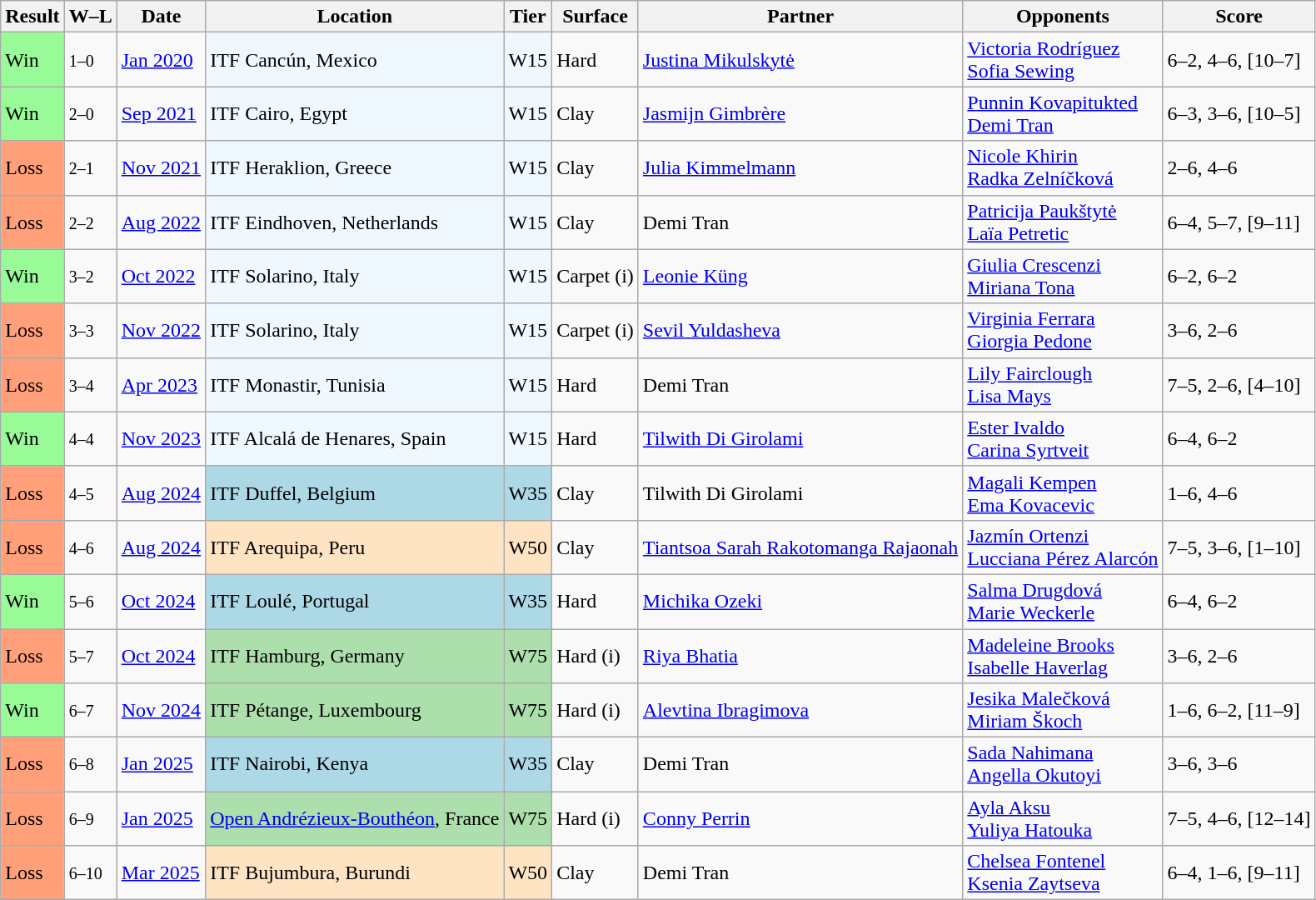<table class="sortable wikitable">
<tr>
<th>Result</th>
<th class="unsortable">W–L</th>
<th>Date</th>
<th>Location</th>
<th>Tier</th>
<th>Surface</th>
<th>Partner</th>
<th>Opponents</th>
<th class="unsortable">Score</th>
</tr>
<tr>
<td style="background:#98fb98;">Win</td>
<td><small>1–0</small></td>
<td><a href='#'>Jan 2020</a></td>
<td style="background:#f0f8ff;">ITF Cancún, Mexico</td>
<td style="background:#f0f8ff;">W15</td>
<td>Hard</td>
<td> <a href='#'>Justina Mikulskytė</a></td>
<td> <a href='#'>Victoria Rodríguez</a> <br>  <a href='#'>Sofia Sewing</a></td>
<td>6–2, 4–6, [10–7]</td>
</tr>
<tr>
<td style="background:#98fb98;">Win</td>
<td><small>2–0</small></td>
<td><a href='#'>Sep 2021</a></td>
<td style="background:#f0f8ff;">ITF Cairo, Egypt</td>
<td style="background:#f0f8ff;">W15</td>
<td>Clay</td>
<td> <a href='#'>Jasmijn Gimbrère</a></td>
<td> <a href='#'>Punnin Kovapitukted</a> <br>  <a href='#'>Demi Tran</a></td>
<td>6–3, 3–6, [10–5]</td>
</tr>
<tr>
<td style="background:#ffa07a;">Loss</td>
<td><small>2–1</small></td>
<td><a href='#'>Nov 2021</a></td>
<td style="background:#f0f8ff;">ITF Heraklion, Greece</td>
<td style="background:#f0f8ff;">W15</td>
<td>Clay</td>
<td> <a href='#'>Julia Kimmelmann</a></td>
<td> <a href='#'>Nicole Khirin</a> <br>  <a href='#'>Radka Zelníčková</a></td>
<td>2–6, 4–6</td>
</tr>
<tr>
<td style="background:#ffa07a;">Loss</td>
<td><small>2–2</small></td>
<td><a href='#'>Aug 2022</a></td>
<td style="background:#f0f8ff;">ITF Eindhoven, Netherlands</td>
<td style="background:#f0f8ff;">W15</td>
<td>Clay</td>
<td> Demi Tran</td>
<td> <a href='#'>Patricija Paukštytė</a> <br>  <a href='#'>Laïa Petretic</a></td>
<td>6–4, 5–7, [9–11]</td>
</tr>
<tr>
<td style="background:#98fb98;">Win</td>
<td><small>3–2</small></td>
<td><a href='#'>Oct 2022</a></td>
<td style="background:#f0f8ff;">ITF Solarino, Italy</td>
<td style="background:#f0f8ff;">W15</td>
<td>Carpet (i)</td>
<td> <a href='#'>Leonie Küng</a></td>
<td> <a href='#'>Giulia Crescenzi</a> <br>  <a href='#'>Miriana Tona</a></td>
<td>6–2, 6–2</td>
</tr>
<tr>
<td style="background:#ffa07a;">Loss</td>
<td><small>3–3</small></td>
<td><a href='#'>Nov 2022</a></td>
<td style="background:#f0f8ff;">ITF Solarino, Italy</td>
<td style="background:#f0f8ff;">W15</td>
<td>Carpet (i)</td>
<td> <a href='#'>Sevil Yuldasheva</a></td>
<td> <a href='#'>Virginia Ferrara</a> <br>  <a href='#'>Giorgia Pedone</a></td>
<td>3–6, 2–6</td>
</tr>
<tr>
<td style="background:#ffa07a;">Loss</td>
<td><small>3–4</small></td>
<td><a href='#'>Apr 2023</a></td>
<td style="background:#f0f8ff;">ITF Monastir, Tunisia</td>
<td style="background:#f0f8ff;">W15</td>
<td>Hard</td>
<td> Demi Tran</td>
<td> <a href='#'>Lily Fairclough</a> <br>  <a href='#'>Lisa Mays</a></td>
<td>7–5, 2–6, [4–10]</td>
</tr>
<tr>
<td style="background:#98fb98;">Win</td>
<td><small>4–4</small></td>
<td><a href='#'>Nov 2023</a></td>
<td style="background:#f0f8ff;">ITF Alcalá de Henares, Spain</td>
<td style="background:#f0f8ff;">W15</td>
<td>Hard</td>
<td> <a href='#'>Tilwith Di Girolami</a></td>
<td> <a href='#'>Ester Ivaldo</a> <br>  <a href='#'>Carina Syrtveit</a></td>
<td>6–4, 6–2</td>
</tr>
<tr>
<td style="background:#ffa07a;">Loss</td>
<td><small>4–5</small></td>
<td><a href='#'>Aug 2024</a></td>
<td style="background:lightblue;">ITF Duffel, Belgium</td>
<td style="background:lightblue;">W35</td>
<td>Clay</td>
<td> Tilwith Di Girolami</td>
<td> <a href='#'>Magali Kempen</a> <br>  <a href='#'>Ema Kovacevic</a></td>
<td>1–6, 4–6</td>
</tr>
<tr>
<td style="background:#ffa07a;">Loss</td>
<td><small>4–6</small></td>
<td><a href='#'>Aug 2024</a></td>
<td style="background:#ffe4c4;">ITF Arequipa, Peru</td>
<td style="background:#ffe4c4;">W50</td>
<td>Clay</td>
<td> <a href='#'>Tiantsoa Sarah Rakotomanga Rajaonah</a></td>
<td> <a href='#'>Jazmín Ortenzi</a> <br>  <a href='#'>Lucciana Pérez Alarcón</a></td>
<td>7–5, 3–6, [1–10]</td>
</tr>
<tr>
<td style="background:#98fb98;">Win</td>
<td><small>5–6</small></td>
<td><a href='#'>Oct 2024</a></td>
<td style="background:lightblue;">ITF Loulé, Portugal</td>
<td style="background:lightblue;">W35</td>
<td>Hard</td>
<td> <a href='#'>Michika Ozeki</a></td>
<td> <a href='#'>Salma Drugdová</a> <br>  <a href='#'>Marie Weckerle</a></td>
<td>6–4, 6–2</td>
</tr>
<tr>
<td style="background:#ffa07a;">Loss</td>
<td><small>5–7</small></td>
<td><a href='#'>Oct 2024</a></td>
<td style="background:#addfad;">ITF Hamburg, Germany</td>
<td style="background:#addfad;">W75</td>
<td>Hard (i)</td>
<td> <a href='#'>Riya Bhatia</a></td>
<td> <a href='#'>Madeleine Brooks</a> <br>  <a href='#'>Isabelle Haverlag</a></td>
<td>3–6, 2–6</td>
</tr>
<tr>
<td style="background:#98fb98;">Win</td>
<td><small>6–7</small></td>
<td><a href='#'>Nov 2024</a></td>
<td style="background:#addfad;">ITF Pétange, Luxembourg</td>
<td style="background:#addfad;">W75</td>
<td>Hard (i)</td>
<td> <a href='#'>Alevtina Ibragimova</a></td>
<td> <a href='#'>Jesika Malečková</a> <br>  <a href='#'>Miriam Škoch</a></td>
<td>1–6, 6–2, [11–9]</td>
</tr>
<tr>
<td style="background:#ffa07a;">Loss</td>
<td><small>6–8</small></td>
<td><a href='#'>Jan 2025</a></td>
<td style="background:lightblue;">ITF Nairobi, Kenya</td>
<td style="background:lightblue;">W35</td>
<td>Clay</td>
<td> Demi Tran</td>
<td> <a href='#'>Sada Nahimana</a> <br>  <a href='#'>Angella Okutoyi</a></td>
<td>3–6, 3–6</td>
</tr>
<tr>
<td style="background:#ffa07a;">Loss</td>
<td><small>6–9</small></td>
<td><a href='#'>Jan 2025</a></td>
<td style="background:#addfad;"><a href='#'>Open Andrézieux-Bouthéon</a>, France</td>
<td style="background:#addfad;">W75</td>
<td>Hard (i)</td>
<td> <a href='#'>Conny Perrin</a></td>
<td> <a href='#'>Ayla Aksu</a> <br>  <a href='#'>Yuliya Hatouka</a></td>
<td>7–5, 4–6, [12–14]</td>
</tr>
<tr>
<td style="background:#ffa07a;">Loss</td>
<td><small>6–10</small></td>
<td><a href='#'>Mar 2025</a></td>
<td style="background:#ffe4c4;">ITF Bujumbura, Burundi</td>
<td style="background:#ffe4c4;">W50</td>
<td>Clay</td>
<td> Demi Tran</td>
<td> <a href='#'>Chelsea Fontenel</a> <br>  <a href='#'>Ksenia Zaytseva</a></td>
<td>6–4, 1–6, [9–11]</td>
</tr>
</table>
